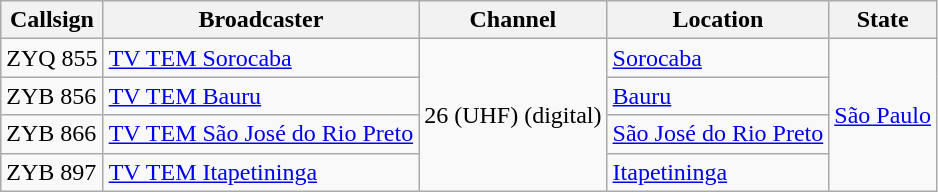<table class="wikitable">
<tr>
<th>Callsign</th>
<th>Broadcaster</th>
<th>Channel</th>
<th>Location</th>
<th>State</th>
</tr>
<tr>
<td>ZYQ 855</td>
<td><a href='#'>TV TEM Sorocaba</a></td>
<td rowspan="4">26 (UHF) (digital)</td>
<td><a href='#'>Sorocaba</a></td>
<td rowspan="4"><a href='#'>São Paulo</a></td>
</tr>
<tr>
<td>ZYB 856</td>
<td><a href='#'>TV TEM Bauru</a></td>
<td><a href='#'>Bauru</a></td>
</tr>
<tr>
<td>ZYB 866</td>
<td><a href='#'>TV TEM São José do Rio Preto</a></td>
<td><a href='#'>São José do Rio Preto</a></td>
</tr>
<tr>
<td>ZYB 897</td>
<td><a href='#'>TV TEM Itapetininga</a></td>
<td><a href='#'>Itapetininga</a></td>
</tr>
</table>
